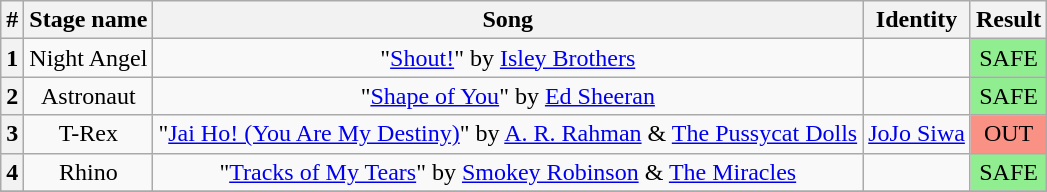<table class="wikitable plainrowheaders" style="text-align: center;">
<tr>
<th>#</th>
<th>Stage name</th>
<th>Song</th>
<th>Identity</th>
<th colspan=2>Result</th>
</tr>
<tr>
<th>1</th>
<td>Night Angel</td>
<td>"<a href='#'>Shout!</a>" by <a href='#'>Isley Brothers</a></td>
<td></td>
<td bgcolor=lightgreen>SAFE</td>
</tr>
<tr>
<th>2</th>
<td>Astronaut</td>
<td>"<a href='#'>Shape of You</a>" by <a href='#'>Ed Sheeran</a></td>
<td></td>
<td bgcolor=lightgreen>SAFE</td>
</tr>
<tr>
<th>3</th>
<td>T-Rex</td>
<td>"<a href='#'>Jai Ho! (You Are My Destiny)</a>" by <a href='#'>A. R. Rahman</a> & <a href='#'>The Pussycat Dolls</a></td>
<td><a href='#'>JoJo Siwa</a></td>
<td bgcolor=#F99185>OUT</td>
</tr>
<tr>
<th>4</th>
<td>Rhino</td>
<td>"<a href='#'>Tracks of My Tears</a>" by <a href='#'>Smokey Robinson</a> & <a href='#'>The Miracles</a></td>
<td></td>
<td bgcolor=lightgreen>SAFE</td>
</tr>
<tr>
</tr>
</table>
